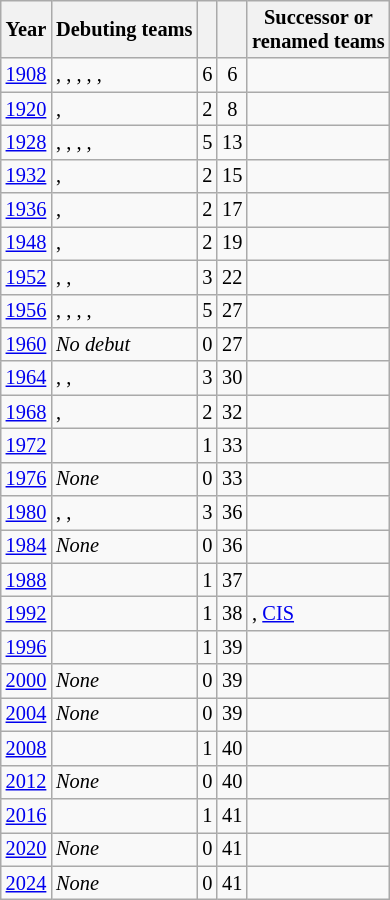<table class="wikitable" style="text-align:center; font-size:85%;">
<tr>
<th>Year</th>
<th>Debuting teams</th>
<th></th>
<th></th>
<th>Successor or<br>renamed teams</th>
</tr>
<tr>
<td><a href='#'>1908</a></td>
<td align=left>, , , , , </td>
<td>6</td>
<td>6</td>
<td></td>
</tr>
<tr>
<td><a href='#'>1920</a></td>
<td align=left>, </td>
<td>2</td>
<td>8</td>
<td align=left></td>
</tr>
<tr>
<td><a href='#'>1928</a></td>
<td align=left>, , , , </td>
<td>5</td>
<td>13</td>
<td></td>
</tr>
<tr>
<td><a href='#'>1932</a></td>
<td align=left>, </td>
<td>2</td>
<td>15</td>
<td></td>
</tr>
<tr>
<td><a href='#'>1936</a></td>
<td align=left>, </td>
<td>2</td>
<td>17</td>
<td></td>
</tr>
<tr>
<td><a href='#'>1948</a></td>
<td align=left>, </td>
<td>2</td>
<td>19</td>
<td></td>
</tr>
<tr>
<td><a href='#'>1952</a></td>
<td align=left>, , </td>
<td>3</td>
<td>22</td>
<td></td>
</tr>
<tr>
<td><a href='#'>1956</a></td>
<td align=left>, , , , </td>
<td>5</td>
<td>27</td>
<td></td>
</tr>
<tr>
<td><a href='#'>1960</a></td>
<td align=left><em>No debut</em></td>
<td>0</td>
<td>27</td>
<td></td>
</tr>
<tr>
<td><a href='#'>1964</a></td>
<td align=left>, , </td>
<td>3</td>
<td>30</td>
<td align=left></td>
</tr>
<tr>
<td><a href='#'>1968</a></td>
<td align=left>, </td>
<td>2</td>
<td>32</td>
<td align=left></td>
</tr>
<tr>
<td><a href='#'>1972</a></td>
<td align=left></td>
<td>1</td>
<td>33</td>
<td></td>
</tr>
<tr>
<td><a href='#'>1976</a></td>
<td align=left><em>None</em></td>
<td>0</td>
<td>33</td>
<td></td>
</tr>
<tr>
<td><a href='#'>1980</a></td>
<td align=left>, , </td>
<td>3</td>
<td>36</td>
<td></td>
</tr>
<tr>
<td><a href='#'>1984</a></td>
<td align=left><em>None</em></td>
<td>0</td>
<td>36</td>
<td></td>
</tr>
<tr>
<td><a href='#'>1988</a></td>
<td align=left></td>
<td>1</td>
<td>37</td>
<td></td>
</tr>
<tr>
<td><a href='#'>1992</a></td>
<td align=left></td>
<td>1</td>
<td>38</td>
<td align=left>,  <a href='#'>CIS</a></td>
</tr>
<tr>
<td><a href='#'>1996</a></td>
<td align=left></td>
<td>1</td>
<td>39</td>
<td></td>
</tr>
<tr>
<td><a href='#'>2000</a></td>
<td align=left><em>None</em></td>
<td>0</td>
<td>39</td>
<td></td>
</tr>
<tr>
<td><a href='#'>2004</a></td>
<td align=left><em>None</em></td>
<td>0</td>
<td>39</td>
<td></td>
</tr>
<tr>
<td><a href='#'>2008</a></td>
<td align=left></td>
<td>1</td>
<td>40</td>
<td></td>
</tr>
<tr>
<td><a href='#'>2012</a></td>
<td align=left><em>None</em></td>
<td>0</td>
<td>40</td>
<td></td>
</tr>
<tr>
<td><a href='#'>2016</a></td>
<td align=left></td>
<td>1</td>
<td>41</td>
<td></td>
</tr>
<tr>
<td><a href='#'>2020</a></td>
<td align=left><em>None</em></td>
<td>0</td>
<td>41</td>
<td></td>
</tr>
<tr>
<td><a href='#'>2024</a></td>
<td align=left><em>None</em></td>
<td>0</td>
<td>41</td>
<td></td>
</tr>
</table>
